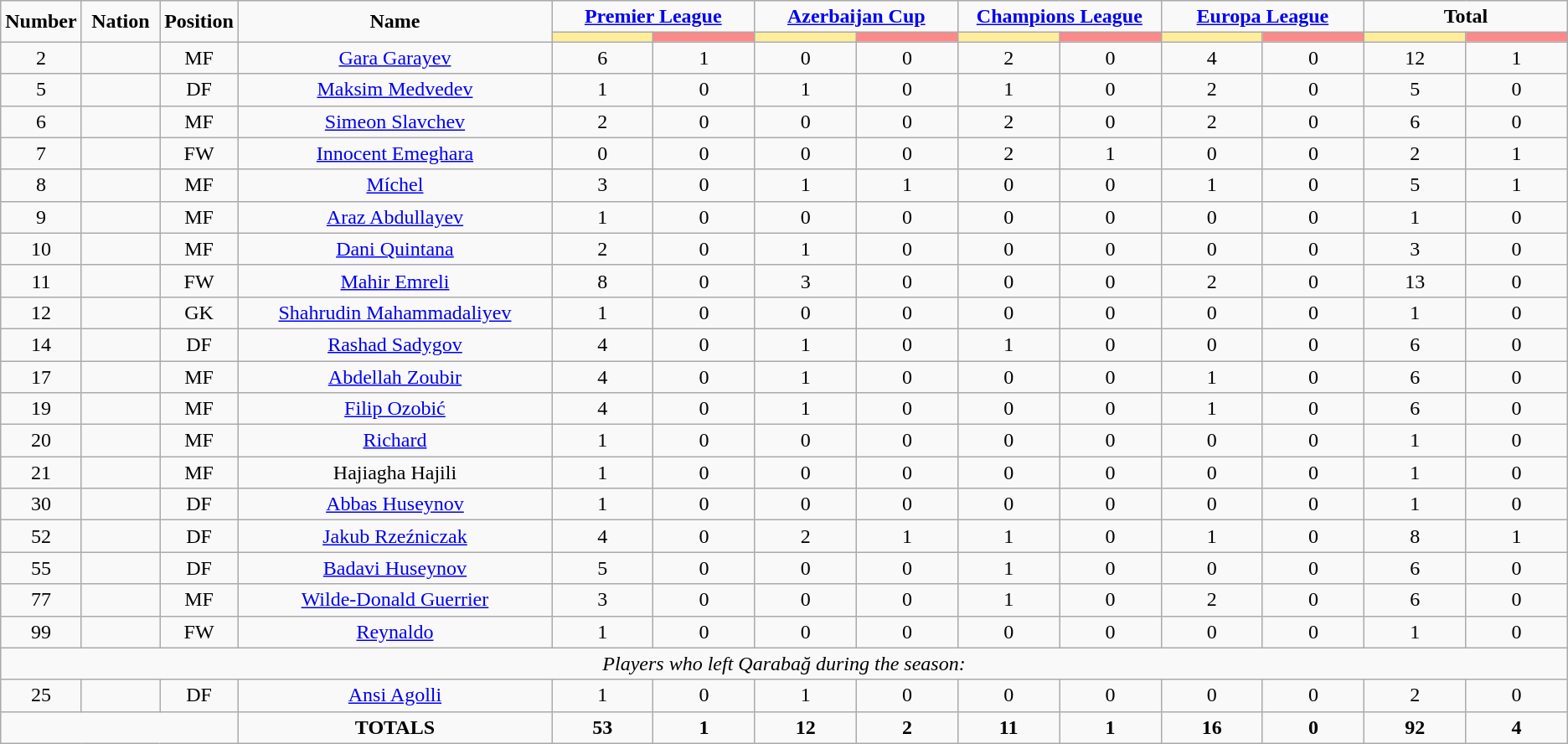<table class="wikitable" style="text-align:center;">
<tr>
<td rowspan="2"  style="width:5%; text-align:center;"><strong>Number</strong></td>
<td rowspan="2"  style="width:5%; text-align:center;"><strong>Nation</strong></td>
<td rowspan="2"  style="width:5%; text-align:center;"><strong>Position</strong></td>
<td rowspan="2"  style="width:20%; text-align:center;"><strong>Name</strong></td>
<td colspan="2" style="text-align:center;"><strong><a href='#'>Premier League</a></strong></td>
<td colspan="2" style="text-align:center;"><strong><a href='#'>Azerbaijan Cup</a></strong></td>
<td colspan="2" style="text-align:center;"><strong><a href='#'>Champions League</a></strong></td>
<td colspan="2" style="text-align:center;"><strong><a href='#'>Europa League</a></strong></td>
<td colspan="2" style="text-align:center;"><strong>Total</strong></td>
</tr>
<tr>
<th style="width:60px; background:#fe9;"></th>
<th style="width:60px; background:#ff8888;"></th>
<th style="width:60px; background:#fe9;"></th>
<th style="width:60px; background:#ff8888;"></th>
<th style="width:60px; background:#fe9;"></th>
<th style="width:60px; background:#ff8888;"></th>
<th style="width:60px; background:#fe9;"></th>
<th style="width:60px; background:#ff8888;"></th>
<th style="width:60px; background:#fe9;"></th>
<th style="width:60px; background:#ff8888;"></th>
</tr>
<tr>
<td>2</td>
<td></td>
<td>MF</td>
<td><a href='#'>Gara Garayev</a></td>
<td>6</td>
<td>1</td>
<td>0</td>
<td>0</td>
<td>2</td>
<td>0</td>
<td>4</td>
<td>0</td>
<td>12</td>
<td>1</td>
</tr>
<tr>
<td>5</td>
<td></td>
<td>DF</td>
<td><a href='#'>Maksim Medvedev</a></td>
<td>1</td>
<td>0</td>
<td>1</td>
<td>0</td>
<td>1</td>
<td>0</td>
<td>2</td>
<td>0</td>
<td>5</td>
<td>0</td>
</tr>
<tr>
<td>6</td>
<td></td>
<td>MF</td>
<td><a href='#'>Simeon Slavchev</a></td>
<td>2</td>
<td>0</td>
<td>0</td>
<td>0</td>
<td>2</td>
<td>0</td>
<td>2</td>
<td>0</td>
<td>6</td>
<td>0</td>
</tr>
<tr>
<td>7</td>
<td></td>
<td>FW</td>
<td><a href='#'>Innocent Emeghara</a></td>
<td>0</td>
<td>0</td>
<td>0</td>
<td>0</td>
<td>2</td>
<td>1</td>
<td>0</td>
<td>0</td>
<td>2</td>
<td>1</td>
</tr>
<tr>
<td>8</td>
<td></td>
<td>MF</td>
<td><a href='#'>Míchel</a></td>
<td>3</td>
<td>0</td>
<td>1</td>
<td>1</td>
<td>0</td>
<td>0</td>
<td>1</td>
<td>0</td>
<td>5</td>
<td>1</td>
</tr>
<tr>
<td>9</td>
<td></td>
<td>MF</td>
<td><a href='#'>Araz Abdullayev</a></td>
<td>1</td>
<td>0</td>
<td>0</td>
<td>0</td>
<td>0</td>
<td>0</td>
<td>0</td>
<td>0</td>
<td>1</td>
<td>0</td>
</tr>
<tr>
<td>10</td>
<td></td>
<td>MF</td>
<td><a href='#'>Dani Quintana</a></td>
<td>2</td>
<td>0</td>
<td>1</td>
<td>0</td>
<td>0</td>
<td>0</td>
<td>0</td>
<td>0</td>
<td>3</td>
<td>0</td>
</tr>
<tr>
<td>11</td>
<td></td>
<td>FW</td>
<td><a href='#'>Mahir Emreli</a></td>
<td>8</td>
<td>0</td>
<td>3</td>
<td>0</td>
<td>0</td>
<td>0</td>
<td>2</td>
<td>0</td>
<td>13</td>
<td>0</td>
</tr>
<tr>
<td>12</td>
<td></td>
<td>GK</td>
<td><a href='#'>Shahrudin Mahammadaliyev</a></td>
<td>1</td>
<td>0</td>
<td>0</td>
<td>0</td>
<td>0</td>
<td>0</td>
<td>0</td>
<td>0</td>
<td>1</td>
<td>0</td>
</tr>
<tr>
<td>14</td>
<td></td>
<td>DF</td>
<td><a href='#'>Rashad Sadygov</a></td>
<td>4</td>
<td>0</td>
<td>1</td>
<td>0</td>
<td>1</td>
<td>0</td>
<td>0</td>
<td>0</td>
<td>6</td>
<td>0</td>
</tr>
<tr>
<td>17</td>
<td></td>
<td>MF</td>
<td><a href='#'>Abdellah Zoubir</a></td>
<td>4</td>
<td>0</td>
<td>1</td>
<td>0</td>
<td>0</td>
<td>0</td>
<td>1</td>
<td>0</td>
<td>6</td>
<td>0</td>
</tr>
<tr>
<td>19</td>
<td></td>
<td>MF</td>
<td><a href='#'>Filip Ozobić</a></td>
<td>4</td>
<td>0</td>
<td>1</td>
<td>0</td>
<td>0</td>
<td>0</td>
<td>1</td>
<td>0</td>
<td>6</td>
<td>0</td>
</tr>
<tr>
<td>20</td>
<td></td>
<td>MF</td>
<td><a href='#'>Richard</a></td>
<td>1</td>
<td>0</td>
<td>0</td>
<td>0</td>
<td>0</td>
<td>0</td>
<td>0</td>
<td>0</td>
<td>1</td>
<td>0</td>
</tr>
<tr>
<td>21</td>
<td></td>
<td>MF</td>
<td>Hajiagha Hajili</td>
<td>1</td>
<td>0</td>
<td>0</td>
<td>0</td>
<td>0</td>
<td>0</td>
<td>0</td>
<td>0</td>
<td>1</td>
<td>0</td>
</tr>
<tr>
<td>30</td>
<td></td>
<td>DF</td>
<td><a href='#'>Abbas Huseynov</a></td>
<td>1</td>
<td>0</td>
<td>0</td>
<td>0</td>
<td>0</td>
<td>0</td>
<td>0</td>
<td>0</td>
<td>1</td>
<td>0</td>
</tr>
<tr>
<td>52</td>
<td></td>
<td>DF</td>
<td><a href='#'>Jakub Rzeźniczak</a></td>
<td>4</td>
<td>0</td>
<td>2</td>
<td>1</td>
<td>1</td>
<td>0</td>
<td>1</td>
<td>0</td>
<td>8</td>
<td>1</td>
</tr>
<tr>
<td>55</td>
<td></td>
<td>DF</td>
<td><a href='#'>Badavi Huseynov</a></td>
<td>5</td>
<td>0</td>
<td>0</td>
<td>0</td>
<td>1</td>
<td>0</td>
<td>0</td>
<td>0</td>
<td>6</td>
<td>0</td>
</tr>
<tr>
<td>77</td>
<td></td>
<td>MF</td>
<td><a href='#'>Wilde-Donald Guerrier</a></td>
<td>3</td>
<td>0</td>
<td>0</td>
<td>0</td>
<td>1</td>
<td>0</td>
<td>2</td>
<td>0</td>
<td>6</td>
<td>0</td>
</tr>
<tr>
<td>99</td>
<td></td>
<td>FW</td>
<td><a href='#'>Reynaldo</a></td>
<td>1</td>
<td>0</td>
<td>0</td>
<td>0</td>
<td>0</td>
<td>0</td>
<td>0</td>
<td>0</td>
<td>1</td>
<td>0</td>
</tr>
<tr>
<td colspan="14"><em>Players who left Qarabağ during the season:</em></td>
</tr>
<tr>
<td>25</td>
<td></td>
<td>DF</td>
<td><a href='#'>Ansi Agolli</a></td>
<td>1</td>
<td>0</td>
<td>1</td>
<td>0</td>
<td>0</td>
<td>0</td>
<td>0</td>
<td>0</td>
<td>2</td>
<td>0</td>
</tr>
<tr>
<td colspan="3"></td>
<td><strong>TOTALS</strong></td>
<td><strong>53</strong></td>
<td><strong>1</strong></td>
<td><strong>12</strong></td>
<td><strong>2</strong></td>
<td><strong>11</strong></td>
<td><strong>1</strong></td>
<td><strong>16</strong></td>
<td><strong>0</strong></td>
<td><strong>92</strong></td>
<td><strong>4</strong></td>
</tr>
</table>
